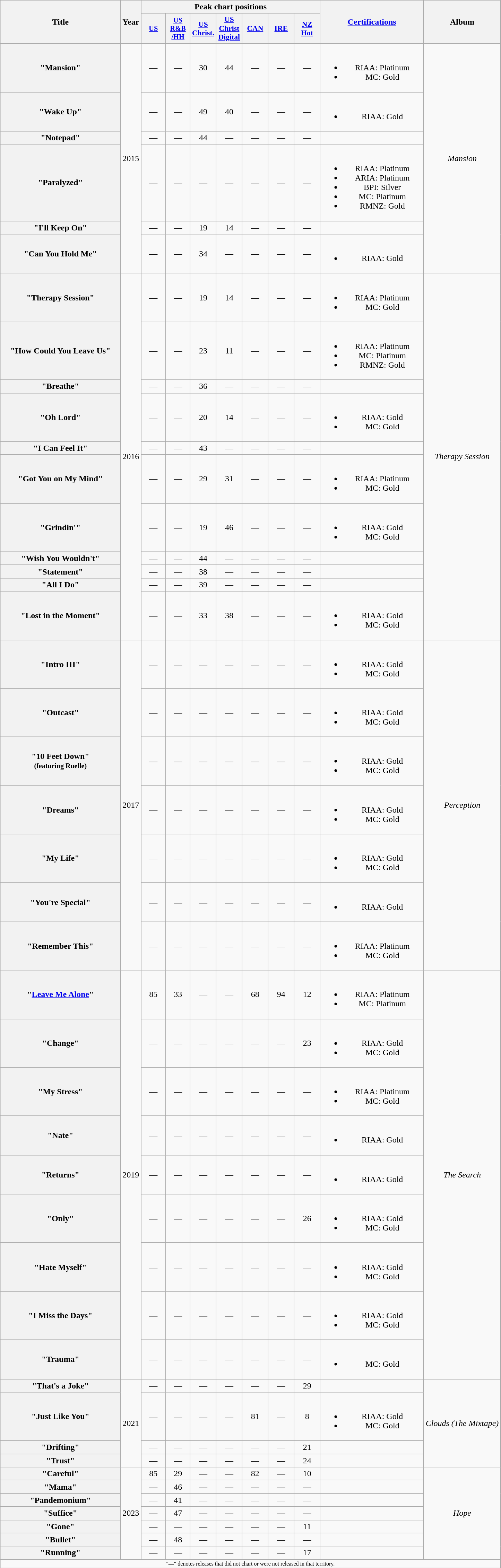<table class="wikitable plainrowheaders" style="text-align:center;">
<tr>
<th scope="col" rowspan="2" style="width:14em;">Title</th>
<th scope="col" rowspan="2" style="width:1em;">Year</th>
<th scope="col" colspan="7">Peak chart positions</th>
<th scope="col" rowspan="2" style="width:12em;"><a href='#'>Certifications</a></th>
<th scope="col" rowspan="2">Album</th>
</tr>
<tr>
<th scope="col" style="width:3em;font-size:85%;"><a href='#'>US</a><br></th>
<th scope="col" style="width:3em;font-size:85%;"><a href='#'>US<br>R&B<br>/HH</a><br></th>
<th scope="col" style="width:3em;font-size:90%;"><a href='#'>US<br>Christ.</a><br></th>
<th scope="col" style="width:3em;font-size:90%;"><a href='#'>US<br>Christ<br>Digital</a><br></th>
<th scope="col" style="width:3em;font-size:90%;"><a href='#'>CAN</a><br></th>
<th scope="col" style="width:3em;font-size:90%;"><a href='#'>IRE</a><br></th>
<th scope="col" style="width:3em;font-size:90%;"><a href='#'>NZ<br>Hot</a><br></th>
</tr>
<tr>
<th scope="row">"Mansion"<br></th>
<td rowspan="6">2015</td>
<td>—</td>
<td>—</td>
<td>30</td>
<td>44</td>
<td>—</td>
<td>—</td>
<td>—</td>
<td><br><ul><li>RIAA: Platinum</li><li>MC: Gold</li></ul></td>
<td rowspan="6"><em>Mansion</em></td>
</tr>
<tr>
<th scope="row">"Wake Up"</th>
<td>—</td>
<td>—</td>
<td>49</td>
<td>40</td>
<td>—</td>
<td>—</td>
<td>—</td>
<td><br><ul><li>RIAA: Gold</li></ul></td>
</tr>
<tr>
<th scope="row">"Notepad"</th>
<td>—</td>
<td>—</td>
<td>44</td>
<td>—</td>
<td>—</td>
<td>—</td>
<td>—</td>
<td></td>
</tr>
<tr>
<th scope="row">"Paralyzed"</th>
<td>—</td>
<td>—</td>
<td>—</td>
<td>—</td>
<td>—</td>
<td>—</td>
<td>—</td>
<td><br><ul><li>RIAA: Platinum</li><li>ARIA: Platinum</li><li>BPI: Silver</li><li>MC: Platinum</li><li>RMNZ: Gold</li></ul></td>
</tr>
<tr>
<th scope="row">"I'll Keep On"<br></th>
<td>—</td>
<td>—</td>
<td>19</td>
<td>14</td>
<td>—</td>
<td>—</td>
<td>—</td>
<td></td>
</tr>
<tr>
<th scope="row">"Can You Hold Me"<br></th>
<td>—</td>
<td>—</td>
<td>34</td>
<td>—</td>
<td>—</td>
<td>—</td>
<td>—</td>
<td><br><ul><li>RIAA: Gold</li></ul></td>
</tr>
<tr>
<th scope="row">"Therapy Session"</th>
<td rowspan="11">2016</td>
<td>—</td>
<td>—</td>
<td>19</td>
<td>14</td>
<td>—</td>
<td>—</td>
<td>—</td>
<td><br><ul><li>RIAA: Platinum</li><li>MC: Gold</li></ul></td>
<td rowspan="11"><em>Therapy Session</em></td>
</tr>
<tr>
<th scope="row">"How Could You Leave Us"</th>
<td>—</td>
<td>—</td>
<td>23</td>
<td>11</td>
<td>—</td>
<td>—</td>
<td>—</td>
<td><br><ul><li>RIAA: Platinum</li><li>MC: Platinum</li><li>RMNZ: Gold</li></ul></td>
</tr>
<tr>
<th scope="row">"Breathe"</th>
<td>—</td>
<td>—</td>
<td>36</td>
<td>—</td>
<td>—</td>
<td>—</td>
<td>—</td>
<td></td>
</tr>
<tr>
<th scope="row">"Oh Lord"</th>
<td>—</td>
<td>—</td>
<td>20</td>
<td>14</td>
<td>—</td>
<td>—</td>
<td>—</td>
<td><br><ul><li>RIAA: Gold</li><li>MC: Gold</li></ul></td>
</tr>
<tr>
<th scope="row">"I Can Feel It"</th>
<td>—</td>
<td>—</td>
<td>43</td>
<td>—</td>
<td>—</td>
<td>—</td>
<td>—</td>
<td></td>
</tr>
<tr>
<th scope="row">"Got You on My Mind"</th>
<td>—</td>
<td>—</td>
<td>29</td>
<td>31</td>
<td>—</td>
<td>—</td>
<td>—</td>
<td><br><ul><li>RIAA: Platinum</li><li>MC: Gold</li></ul></td>
</tr>
<tr>
<th scope="row">"Grindin'"<br></th>
<td>—</td>
<td>—</td>
<td>19</td>
<td>46</td>
<td>—</td>
<td>—</td>
<td>—</td>
<td><br><ul><li>RIAA: Gold</li><li>MC: Gold</li></ul></td>
</tr>
<tr>
<th scope="row">"Wish You Wouldn't"</th>
<td>—</td>
<td>—</td>
<td>44</td>
<td>—</td>
<td>—</td>
<td>—</td>
<td>—</td>
<td></td>
</tr>
<tr>
<th scope="row">"Statement"</th>
<td>—</td>
<td>—</td>
<td>38</td>
<td>—</td>
<td>—</td>
<td>—</td>
<td>—</td>
<td></td>
</tr>
<tr>
<th scope="row">"All I Do"</th>
<td>—</td>
<td>—</td>
<td>39</td>
<td>—</td>
<td>—</td>
<td>—</td>
<td>—</td>
<td></td>
</tr>
<tr>
<th scope="row">"Lost in the Moment"<br></th>
<td>—</td>
<td>—</td>
<td>33</td>
<td>38</td>
<td>—</td>
<td>—</td>
<td>—</td>
<td><br><ul><li>RIAA: Gold</li><li>MC: Gold</li></ul></td>
</tr>
<tr>
<th scope="row">"Intro III"</th>
<td rowspan="7">2017</td>
<td>—</td>
<td>—</td>
<td>—</td>
<td>—</td>
<td>—</td>
<td>—</td>
<td>—</td>
<td><br><ul><li>RIAA: Gold</li><li>MC: Gold</li></ul></td>
<td rowspan="7"><em>Perception</em></td>
</tr>
<tr>
<th scope="row">"Outcast"</th>
<td>—</td>
<td>—</td>
<td>—</td>
<td>—</td>
<td>—</td>
<td>—</td>
<td>—</td>
<td><br><ul><li>RIAA: Gold</li><li>MC: Gold</li></ul></td>
</tr>
<tr>
<th scope="row">"10 Feet Down"<br><small>(featuring Ruelle)</small></th>
<td>—</td>
<td>—</td>
<td>—</td>
<td>—</td>
<td>—</td>
<td>—</td>
<td>—</td>
<td><br><ul><li>RIAA: Gold</li><li>MC: Gold</li></ul></td>
</tr>
<tr>
<th scope="row">"Dreams"</th>
<td>—</td>
<td>—</td>
<td>—</td>
<td>—</td>
<td>—</td>
<td>—</td>
<td>—</td>
<td><br><ul><li>RIAA: Gold</li><li>MC: Gold</li></ul></td>
</tr>
<tr>
<th scope="row">"My Life"</th>
<td>—</td>
<td>—</td>
<td>—</td>
<td>—</td>
<td>—</td>
<td>—</td>
<td>—</td>
<td><br><ul><li>RIAA: Gold</li><li>MC: Gold</li></ul></td>
</tr>
<tr>
<th scope="row">"You're Special"</th>
<td>—</td>
<td>—</td>
<td>—</td>
<td>—</td>
<td>—</td>
<td>—</td>
<td>—</td>
<td><br><ul><li>RIAA: Gold</li></ul></td>
</tr>
<tr>
<th scope="row">"Remember This"</th>
<td>—</td>
<td>—</td>
<td>—</td>
<td>—</td>
<td>—</td>
<td>—</td>
<td>—</td>
<td><br><ul><li>RIAA: Platinum</li><li>MC: Gold</li></ul></td>
</tr>
<tr>
<th scope="row">"<a href='#'>Leave Me Alone</a>"</th>
<td rowspan="9">2019</td>
<td>85</td>
<td>33</td>
<td>—</td>
<td>—</td>
<td>68</td>
<td>94</td>
<td>12</td>
<td><br><ul><li>RIAA: Platinum</li><li>MC: Platinum</li></ul></td>
<td rowspan="9"><em>The Search</em></td>
</tr>
<tr>
<th scope="row">"Change"</th>
<td>—</td>
<td>—</td>
<td>—</td>
<td>—</td>
<td>—</td>
<td>—</td>
<td>23</td>
<td><br><ul><li>RIAA: Gold</li><li>MC: Gold</li></ul></td>
</tr>
<tr>
<th scope="row">"My Stress"</th>
<td>—</td>
<td>—</td>
<td>—</td>
<td>—</td>
<td>—</td>
<td>—</td>
<td>—</td>
<td><br><ul><li>RIAA: Platinum</li><li>MC: Gold</li></ul></td>
</tr>
<tr>
<th scope="row">"Nate"</th>
<td>—</td>
<td>—</td>
<td>—</td>
<td>—</td>
<td>—</td>
<td>—</td>
<td>—</td>
<td><br><ul><li>RIAA: Gold</li></ul></td>
</tr>
<tr>
<th scope="row">"Returns"</th>
<td>—</td>
<td>—</td>
<td>—</td>
<td>—</td>
<td>—</td>
<td>—</td>
<td>—</td>
<td><br><ul><li>RIAA: Gold</li></ul></td>
</tr>
<tr>
<th scope="row">"Only"<br></th>
<td>—</td>
<td>—</td>
<td>—</td>
<td>—</td>
<td>—</td>
<td>—</td>
<td>26</td>
<td><br><ul><li>RIAA: Gold</li><li>MC: Gold</li></ul></td>
</tr>
<tr>
<th scope="row">"Hate Myself"</th>
<td>—</td>
<td>—</td>
<td>—</td>
<td>—</td>
<td>—</td>
<td>—</td>
<td>—</td>
<td><br><ul><li>RIAA: Gold</li><li>MC: Gold</li></ul></td>
</tr>
<tr>
<th scope="row">"I Miss the Days"</th>
<td>—</td>
<td>—</td>
<td>—</td>
<td>—</td>
<td>—</td>
<td>—</td>
<td>—</td>
<td><br><ul><li>RIAA: Gold</li><li>MC: Gold</li></ul></td>
</tr>
<tr>
<th scope="row">"Trauma"</th>
<td>—</td>
<td>—</td>
<td>—</td>
<td>—</td>
<td>—</td>
<td>—</td>
<td>—</td>
<td><br><ul><li>MC: Gold</li></ul></td>
</tr>
<tr>
<th scope="row">"That's a Joke"</th>
<td rowspan="4">2021</td>
<td>—</td>
<td>—</td>
<td>—</td>
<td>—</td>
<td>—</td>
<td>—</td>
<td>29</td>
<td></td>
<td rowspan="4"><em>Clouds (The Mixtape)</em></td>
</tr>
<tr>
<th scope="row">"Just Like You"</th>
<td>—</td>
<td>—</td>
<td>—</td>
<td>—</td>
<td>81</td>
<td>—</td>
<td>8</td>
<td><br><ul><li>RIAA: Gold</li><li>MC: Gold</li></ul></td>
</tr>
<tr>
<th scope="row">"Drifting"</th>
<td>—</td>
<td>—</td>
<td>—</td>
<td>—</td>
<td>—</td>
<td>—</td>
<td>21</td>
<td></td>
</tr>
<tr>
<th scope="row">"Trust"<br></th>
<td>—</td>
<td>—</td>
<td>—</td>
<td>—</td>
<td>—</td>
<td>—</td>
<td>24</td>
<td></td>
</tr>
<tr>
<th scope="row">"Careful"<br></th>
<td rowspan="7">2023</td>
<td>85</td>
<td>29</td>
<td>—</td>
<td>—</td>
<td>82</td>
<td>—</td>
<td>10</td>
<td></td>
<td rowspan="7"><em>Hope</em></td>
</tr>
<tr>
<th scope="row">"Mama"</th>
<td>—</td>
<td>46</td>
<td>—</td>
<td>—</td>
<td>—</td>
<td>—</td>
<td>—</td>
<td></td>
</tr>
<tr>
<th scope="row">"Pandemonium"</th>
<td>—</td>
<td>41</td>
<td>—</td>
<td>—</td>
<td>—</td>
<td>—</td>
<td>—</td>
<td></td>
</tr>
<tr>
<th scope="row">"Suffice"</th>
<td>—</td>
<td>47</td>
<td>—</td>
<td>—</td>
<td>—</td>
<td>—</td>
<td>—</td>
<td></td>
</tr>
<tr>
<th scope="row">"Gone"<br></th>
<td>—</td>
<td>—</td>
<td>—</td>
<td>—</td>
<td>—</td>
<td>—</td>
<td>11</td>
<td></td>
</tr>
<tr>
<th scope="row">"Bullet"</th>
<td>—</td>
<td>48</td>
<td>—</td>
<td>—</td>
<td>—</td>
<td>—</td>
<td>—</td>
<td></td>
</tr>
<tr>
<th scope="row">"Running"</th>
<td>—</td>
<td>—</td>
<td>—</td>
<td>—</td>
<td>—</td>
<td>—</td>
<td>17</td>
<td></td>
</tr>
<tr>
<td colspan="11" style="font-size:8pt">"—" denotes releases that did not chart or were not released in that territory.</td>
</tr>
</table>
